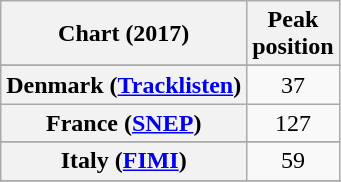<table class="wikitable sortable plainrowheaders" style="text-align:center">
<tr>
<th scope="col">Chart (2017)</th>
<th scope="col">Peak<br>position</th>
</tr>
<tr>
</tr>
<tr>
</tr>
<tr>
</tr>
<tr>
</tr>
<tr>
<th scope="row">Denmark (<a href='#'>Tracklisten</a>)</th>
<td>37</td>
</tr>
<tr>
<th scope="row">France (<a href='#'>SNEP</a>)</th>
<td>127</td>
</tr>
<tr>
</tr>
<tr>
</tr>
<tr>
</tr>
<tr>
<th scope="row">Italy (<a href='#'>FIMI</a>)</th>
<td>59</td>
</tr>
<tr>
</tr>
<tr>
</tr>
<tr>
</tr>
<tr>
</tr>
<tr>
</tr>
<tr>
</tr>
<tr>
</tr>
</table>
